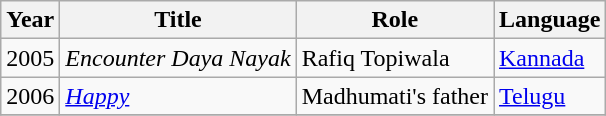<table class="wikitable sortable">
<tr>
<th>Year</th>
<th>Title</th>
<th>Role</th>
<th>Language</th>
</tr>
<tr>
<td>2005</td>
<td><em>Encounter Daya Nayak</em></td>
<td>Rafiq Topiwala</td>
<td><a href='#'>Kannada</a></td>
</tr>
<tr>
<td>2006</td>
<td><em><a href='#'>Happy</a></em></td>
<td>Madhumati's father</td>
<td><a href='#'>Telugu</a></td>
</tr>
<tr>
</tr>
</table>
